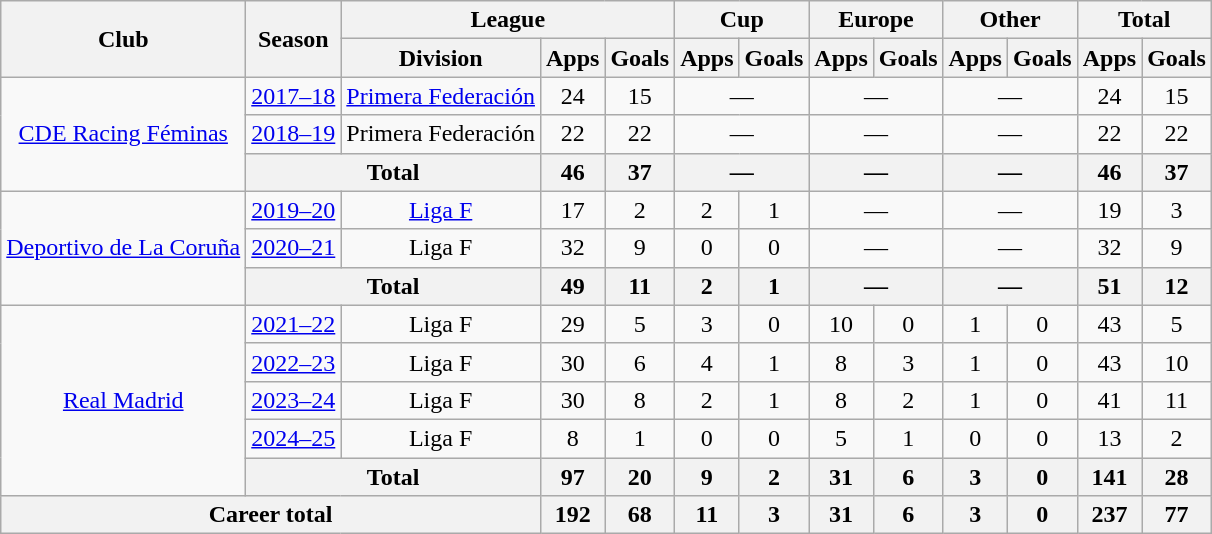<table class="wikitable" style="text-align:center">
<tr>
<th rowspan="2">Club</th>
<th rowspan="2">Season</th>
<th colspan="3">League</th>
<th colspan="2">Cup</th>
<th colspan="2">Europe</th>
<th colspan="2">Other</th>
<th colspan="2">Total</th>
</tr>
<tr>
<th>Division</th>
<th>Apps</th>
<th>Goals</th>
<th>Apps</th>
<th>Goals</th>
<th>Apps</th>
<th>Goals</th>
<th>Apps</th>
<th>Goals</th>
<th>Apps</th>
<th>Goals</th>
</tr>
<tr>
<td rowspan="3"><a href='#'>CDE Racing Féminas</a></td>
<td><a href='#'>2017–18</a></td>
<td><a href='#'>Primera Federación</a></td>
<td>24</td>
<td>15</td>
<td colspan="2">—</td>
<td colspan="2">—</td>
<td colspan="2">—</td>
<td>24</td>
<td>15</td>
</tr>
<tr>
<td><a href='#'>2018–19</a></td>
<td>Primera Federación</td>
<td>22</td>
<td>22</td>
<td colspan="2">—</td>
<td colspan="2">—</td>
<td colspan="2">—</td>
<td>22</td>
<td>22</td>
</tr>
<tr>
<th colspan="2">Total</th>
<th>46</th>
<th>37</th>
<th colspan="2">—</th>
<th colspan="2">—</th>
<th colspan="2">—</th>
<th>46</th>
<th>37</th>
</tr>
<tr>
<td rowspan="3"><a href='#'>Deportivo de La Coruña</a></td>
<td><a href='#'>2019–20</a></td>
<td><a href='#'>Liga F</a></td>
<td>17</td>
<td>2</td>
<td>2</td>
<td>1</td>
<td colspan="2">—</td>
<td colspan="2">—</td>
<td>19</td>
<td>3</td>
</tr>
<tr>
<td><a href='#'>2020–21</a></td>
<td>Liga F</td>
<td>32</td>
<td>9</td>
<td>0</td>
<td>0</td>
<td colspan="2">—</td>
<td colspan="2">—</td>
<td>32</td>
<td>9</td>
</tr>
<tr>
<th colspan="2">Total</th>
<th>49</th>
<th>11</th>
<th>2</th>
<th>1</th>
<th colspan="2">—</th>
<th colspan="2">—</th>
<th>51</th>
<th>12</th>
</tr>
<tr>
<td rowspan="5"><a href='#'>Real Madrid</a></td>
<td><a href='#'>2021–22</a></td>
<td>Liga F</td>
<td>29</td>
<td>5</td>
<td>3</td>
<td>0</td>
<td>10</td>
<td>0</td>
<td>1</td>
<td>0</td>
<td>43</td>
<td>5</td>
</tr>
<tr>
<td><a href='#'>2022–23</a></td>
<td>Liga F</td>
<td>30</td>
<td>6</td>
<td>4</td>
<td>1</td>
<td>8</td>
<td>3</td>
<td>1</td>
<td>0</td>
<td>43</td>
<td>10</td>
</tr>
<tr>
<td><a href='#'>2023–24</a></td>
<td>Liga F</td>
<td>30</td>
<td>8</td>
<td>2</td>
<td>1</td>
<td>8</td>
<td>2</td>
<td>1</td>
<td>0</td>
<td>41</td>
<td>11</td>
</tr>
<tr>
<td><a href='#'>2024–25</a></td>
<td>Liga F</td>
<td>8</td>
<td>1</td>
<td>0</td>
<td>0</td>
<td>5</td>
<td>1</td>
<td>0</td>
<td>0</td>
<td>13</td>
<td>2</td>
</tr>
<tr>
<th colspan="2">Total</th>
<th>97</th>
<th>20</th>
<th>9</th>
<th>2</th>
<th>31</th>
<th>6</th>
<th>3</th>
<th>0</th>
<th>141</th>
<th>28</th>
</tr>
<tr>
<th colspan="3">Career total</th>
<th>192</th>
<th>68</th>
<th>11</th>
<th>3</th>
<th>31</th>
<th>6</th>
<th>3</th>
<th>0</th>
<th>237</th>
<th>77</th>
</tr>
</table>
